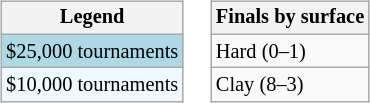<table>
<tr valign=top>
<td><br><table class=wikitable style="font-size:85%">
<tr>
<th>Legend</th>
</tr>
<tr style="background:lightblue;">
<td>$25,000 tournaments</td>
</tr>
<tr style="background:#f0f8ff;">
<td>$10,000 tournaments</td>
</tr>
</table>
</td>
<td><br><table class=wikitable style="font-size:85%">
<tr>
<th>Finals by surface</th>
</tr>
<tr>
<td>Hard (0–1)</td>
</tr>
<tr>
<td>Clay (8–3)</td>
</tr>
</table>
</td>
</tr>
</table>
